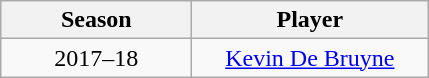<table class="wikitable">
<tr>
<th style="width:120px;">Season</th>
<th style="width:150px;">Player</th>
</tr>
<tr>
<td style="text-align:center;">2017–18</td>
<td style="text-align:center;"> <a href='#'>Kevin De Bruyne</a></td>
</tr>
</table>
